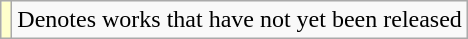<table class="wikitable">
<tr>
<td style="background:#FFFFCC;"></td>
<td>Denotes works that have not yet been released</td>
</tr>
</table>
